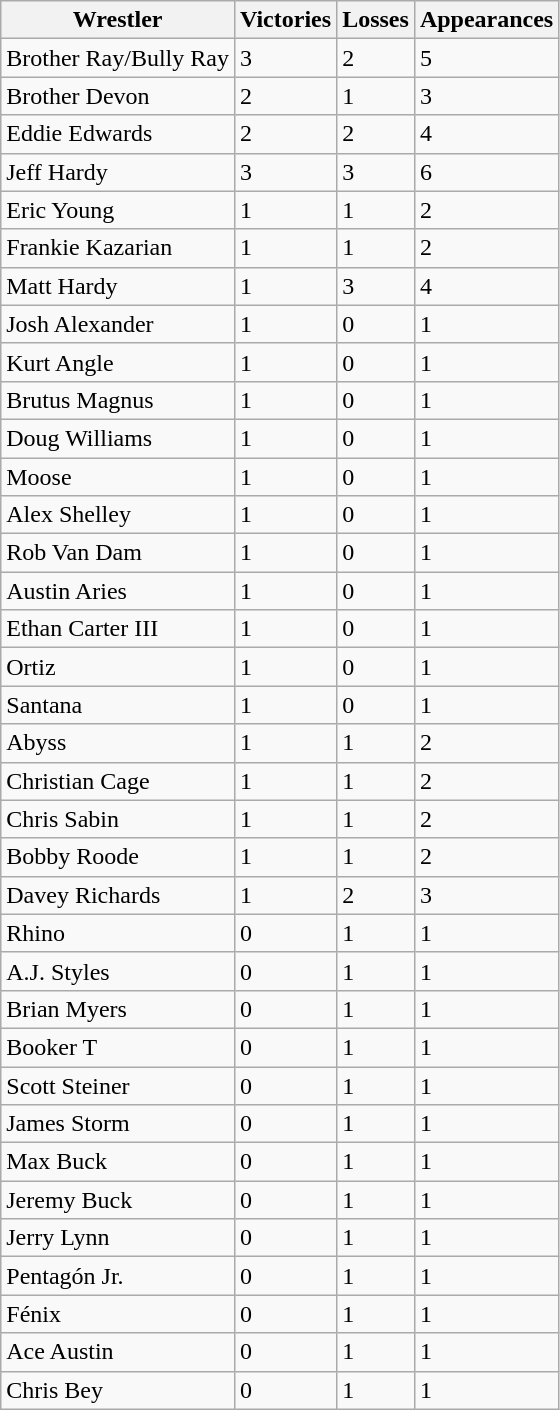<table class="wikitable">
<tr>
<th>Wrestler</th>
<th>Victories</th>
<th>Losses</th>
<th>Appearances</th>
</tr>
<tr>
<td>Brother Ray/Bully Ray</td>
<td>3</td>
<td>2</td>
<td>5</td>
</tr>
<tr>
<td>Brother Devon</td>
<td>2</td>
<td>1</td>
<td>3</td>
</tr>
<tr>
<td>Eddie Edwards</td>
<td>2</td>
<td>2</td>
<td>4</td>
</tr>
<tr>
<td>Jeff Hardy</td>
<td>3</td>
<td>3</td>
<td>6</td>
</tr>
<tr>
<td>Eric Young</td>
<td>1</td>
<td>1</td>
<td>2</td>
</tr>
<tr>
<td>Frankie Kazarian</td>
<td>1</td>
<td>1</td>
<td>2</td>
</tr>
<tr>
<td>Matt Hardy</td>
<td>1</td>
<td>3</td>
<td>4</td>
</tr>
<tr>
<td>Josh Alexander</td>
<td>1</td>
<td>0</td>
<td>1</td>
</tr>
<tr>
<td>Kurt Angle</td>
<td>1</td>
<td>0</td>
<td>1</td>
</tr>
<tr>
<td>Brutus Magnus</td>
<td>1</td>
<td>0</td>
<td>1</td>
</tr>
<tr>
<td>Doug Williams</td>
<td>1</td>
<td>0</td>
<td>1</td>
</tr>
<tr>
<td>Moose</td>
<td>1</td>
<td>0</td>
<td>1</td>
</tr>
<tr>
<td>Alex Shelley</td>
<td>1</td>
<td>0</td>
<td>1</td>
</tr>
<tr>
<td>Rob Van Dam</td>
<td>1</td>
<td>0</td>
<td>1</td>
</tr>
<tr>
<td>Austin Aries</td>
<td>1</td>
<td>0</td>
<td>1</td>
</tr>
<tr>
<td>Ethan Carter III</td>
<td>1</td>
<td>0</td>
<td>1</td>
</tr>
<tr>
<td>Ortiz</td>
<td>1</td>
<td>0</td>
<td>1</td>
</tr>
<tr>
<td>Santana</td>
<td>1</td>
<td>0</td>
<td>1</td>
</tr>
<tr>
<td>Abyss</td>
<td>1</td>
<td>1</td>
<td>2</td>
</tr>
<tr>
<td>Christian Cage</td>
<td>1</td>
<td>1</td>
<td>2</td>
</tr>
<tr>
<td>Chris Sabin</td>
<td>1</td>
<td>1</td>
<td>2</td>
</tr>
<tr>
<td>Bobby Roode</td>
<td>1</td>
<td>1</td>
<td>2</td>
</tr>
<tr>
<td>Davey Richards</td>
<td>1</td>
<td>2</td>
<td>3</td>
</tr>
<tr>
<td>Rhino</td>
<td>0</td>
<td>1</td>
<td>1</td>
</tr>
<tr>
<td>A.J. Styles</td>
<td>0</td>
<td>1</td>
<td>1</td>
</tr>
<tr>
<td>Brian Myers</td>
<td>0</td>
<td>1</td>
<td>1</td>
</tr>
<tr>
<td>Booker T</td>
<td>0</td>
<td>1</td>
<td>1</td>
</tr>
<tr>
<td>Scott Steiner</td>
<td>0</td>
<td>1</td>
<td>1</td>
</tr>
<tr>
<td>James Storm</td>
<td>0</td>
<td>1</td>
<td>1</td>
</tr>
<tr>
<td>Max Buck</td>
<td>0</td>
<td>1</td>
<td>1</td>
</tr>
<tr>
<td>Jeremy Buck</td>
<td>0</td>
<td>1</td>
<td>1</td>
</tr>
<tr>
<td>Jerry Lynn</td>
<td>0</td>
<td>1</td>
<td>1</td>
</tr>
<tr>
<td>Pentagón Jr.</td>
<td>0</td>
<td>1</td>
<td>1</td>
</tr>
<tr>
<td>Fénix</td>
<td>0</td>
<td>1</td>
<td>1</td>
</tr>
<tr>
<td>Ace Austin</td>
<td>0</td>
<td>1</td>
<td>1</td>
</tr>
<tr>
<td>Chris Bey</td>
<td>0</td>
<td>1</td>
<td>1</td>
</tr>
</table>
